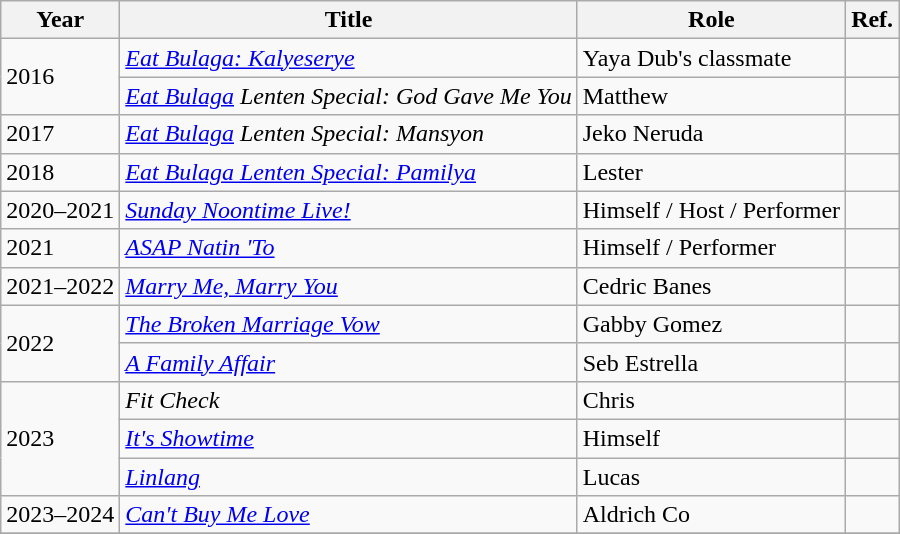<table class="wikitable">
<tr>
<th>Year</th>
<th>Title</th>
<th>Role</th>
<th>Ref.</th>
</tr>
<tr>
<td rowspan="2">2016</td>
<td><em><a href='#'>Eat Bulaga: Kalyeserye</a></em></td>
<td>Yaya Dub's classmate</td>
<td></td>
</tr>
<tr>
<td><em><a href='#'>Eat Bulaga</a> Lenten Special: God Gave Me You</em></td>
<td>Matthew</td>
<td></td>
</tr>
<tr>
<td>2017</td>
<td><em><a href='#'>Eat Bulaga</a> Lenten Special: Mansyon</em></td>
<td>Jeko Neruda</td>
<td></td>
</tr>
<tr>
<td>2018</td>
<td><em><a href='#'>Eat Bulaga Lenten Special: Pamilya</a></em></td>
<td>Lester</td>
<td></td>
</tr>
<tr>
<td>2020–2021</td>
<td><em><a href='#'>Sunday Noontime Live!</a></em></td>
<td>Himself / Host / Performer</td>
<td></td>
</tr>
<tr>
<td>2021</td>
<td><em><a href='#'>ASAP Natin 'To</a></em></td>
<td>Himself / Performer</td>
<td></td>
</tr>
<tr>
<td>2021–2022</td>
<td><em><a href='#'>Marry Me, Marry You</a></em></td>
<td>Cedric Banes</td>
<td></td>
</tr>
<tr>
<td rowspan="2">2022</td>
<td><em><a href='#'>The Broken Marriage Vow</a></em></td>
<td>Gabby Gomez</td>
<td></td>
</tr>
<tr>
<td><em><a href='#'>A Family Affair</a></em></td>
<td>Seb Estrella</td>
<td></td>
</tr>
<tr>
<td rowspan="3">2023</td>
<td><em>Fit Check</em></td>
<td>Chris</td>
<td></td>
</tr>
<tr>
<td><em><a href='#'>It's Showtime</a></em></td>
<td>Himself</td>
<td></td>
</tr>
<tr>
<td><em><a href='#'>Linlang</a></em></td>
<td>Lucas</td>
<td></td>
</tr>
<tr>
<td>2023–2024</td>
<td><em><a href='#'>Can't Buy Me Love</a></em></td>
<td>Aldrich Co</td>
<td></td>
</tr>
<tr>
</tr>
</table>
